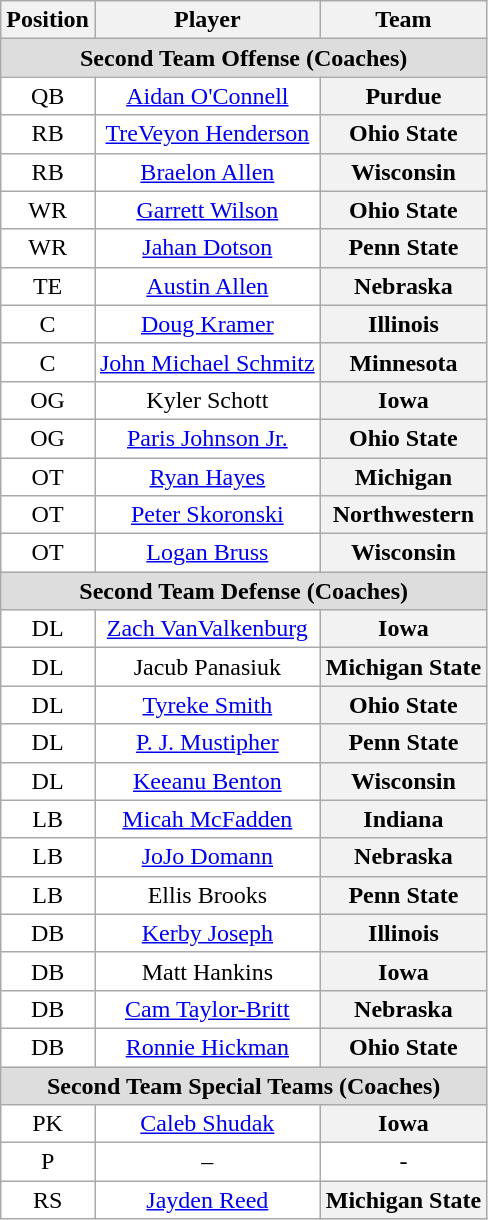<table class="wikitable sortable">
<tr>
<th>Position</th>
<th>Player</th>
<th>Team</th>
</tr>
<tr>
<td colspan="3" style="text-align:center; background:#ddd;"><strong>Second Team Offense (Coaches)</strong></td>
</tr>
<tr style="text-align:center;">
<td style="background:white">QB</td>
<td style="background:white"><a href='#'>Aidan O'Connell</a></td>
<th style=>Purdue</th>
</tr>
<tr style="text-align:center;">
<td style="background:white">RB</td>
<td style="background:white"><a href='#'>TreVeyon Henderson</a></td>
<th style=>Ohio State</th>
</tr>
<tr style="text-align:center;">
<td style="background:white">RB</td>
<td style="background:white"><a href='#'>Braelon Allen</a></td>
<th style=>Wisconsin</th>
</tr>
<tr style="text-align:center;">
<td style="background:white">WR</td>
<td style="background:white"><a href='#'>Garrett Wilson</a></td>
<th style=>Ohio State</th>
</tr>
<tr style="text-align:center;">
<td style="background:white">WR</td>
<td style="background:white"><a href='#'>Jahan Dotson</a></td>
<th style=>Penn State</th>
</tr>
<tr style="text-align:center;">
<td style="background:white">TE</td>
<td style="background:white"><a href='#'>Austin Allen</a></td>
<th style=>Nebraska</th>
</tr>
<tr style="text-align:center;">
<td style="background:white">C</td>
<td style="background:white"><a href='#'>Doug Kramer</a></td>
<th style=>Illinois</th>
</tr>
<tr style="text-align:center;">
<td style="background:white">C</td>
<td style="background:white"><a href='#'>John Michael Schmitz</a></td>
<th style=>Minnesota</th>
</tr>
<tr style="text-align:center;">
<td style="background:white">OG</td>
<td style="background:white">Kyler Schott</td>
<th style=>Iowa</th>
</tr>
<tr style="text-align:center;">
<td style="background:white">OG</td>
<td style="background:white"><a href='#'>Paris Johnson Jr.</a></td>
<th style=>Ohio State</th>
</tr>
<tr style="text-align:center;">
<td style="background:white">OT</td>
<td style="background:white"><a href='#'>Ryan Hayes</a></td>
<th style=>Michigan</th>
</tr>
<tr style="text-align:center;">
<td style="background:white">OT</td>
<td style="background:white"><a href='#'>Peter Skoronski</a></td>
<th style=>Northwestern</th>
</tr>
<tr style="text-align:center;">
<td style="background:white">OT</td>
<td style="background:white"><a href='#'>Logan Bruss</a></td>
<th style=>Wisconsin</th>
</tr>
<tr>
<td colspan="3" style="text-align:center; background:#ddd;"><strong>Second Team Defense (Coaches)</strong></td>
</tr>
<tr style="text-align:center;">
<td style="background:white">DL</td>
<td style="background:white"><a href='#'>Zach VanValkenburg</a></td>
<th style=>Iowa</th>
</tr>
<tr style="text-align:center;">
<td style="background:white">DL</td>
<td style="background:white">Jacub Panasiuk</td>
<th style=>Michigan State</th>
</tr>
<tr style="text-align:center;">
<td style="background:white">DL</td>
<td style="background:white"><a href='#'>Tyreke Smith</a></td>
<th style=>Ohio State</th>
</tr>
<tr style="text-align:center;">
<td style="background:white">DL</td>
<td style="background:white"><a href='#'>P. J. Mustipher</a></td>
<th style=>Penn State</th>
</tr>
<tr style="text-align:center;">
<td style="background:white">DL</td>
<td style="background:white"><a href='#'>Keeanu Benton</a></td>
<th style=>Wisconsin</th>
</tr>
<tr style="text-align:center;">
<td style="background:white">LB</td>
<td style="background:white"><a href='#'>Micah McFadden</a></td>
<th style=>Indiana</th>
</tr>
<tr style="text-align:center;">
<td style="background:white">LB</td>
<td style="background:white"><a href='#'>JoJo Domann</a></td>
<th style=>Nebraska</th>
</tr>
<tr style="text-align:center;">
<td style="background:white">LB</td>
<td style="background:white">Ellis Brooks</td>
<th style=>Penn State</th>
</tr>
<tr style="text-align:center;">
<td style="background:white">DB</td>
<td style="background:white"><a href='#'>Kerby Joseph</a></td>
<th style=>Illinois</th>
</tr>
<tr style="text-align:center;">
<td style="background:white">DB</td>
<td style="background:white">Matt Hankins</td>
<th style=>Iowa</th>
</tr>
<tr style="text-align:center;">
<td style="background:white">DB</td>
<td style="background:white"><a href='#'>Cam Taylor-Britt</a></td>
<th style=>Nebraska</th>
</tr>
<tr style="text-align:center;">
<td style="background:white">DB</td>
<td style="background:white"><a href='#'>Ronnie Hickman</a></td>
<th style=>Ohio State</th>
</tr>
<tr>
<td colspan="3" style="text-align:center; background:#ddd;"><strong>Second Team Special Teams (Coaches)</strong></td>
</tr>
<tr style="text-align:center;">
<td style="background:white">PK</td>
<td style="background:white"><a href='#'>Caleb Shudak</a></td>
<th style=>Iowa</th>
</tr>
<tr style="text-align:center;">
<td style="background:white">P</td>
<td style="background:white">–</td>
<td style="background:white">-</td>
</tr>
<tr style="text-align:center;">
<td style="background:white">RS</td>
<td style="background:white"><a href='#'>Jayden Reed</a></td>
<th style=>Michigan State</th>
</tr>
</table>
